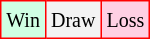<table class="wikitable">
<tr>
<td style="background-color: #d0ffe3; border:1px solid red;"><small>Win</small></td>
<td style="background-color: #f3f3f3; border:1px solid red;"><small>Draw</small></td>
<td style="background-color: #ffd0e3; border:1px solid red;"><small>Loss</small></td>
</tr>
</table>
